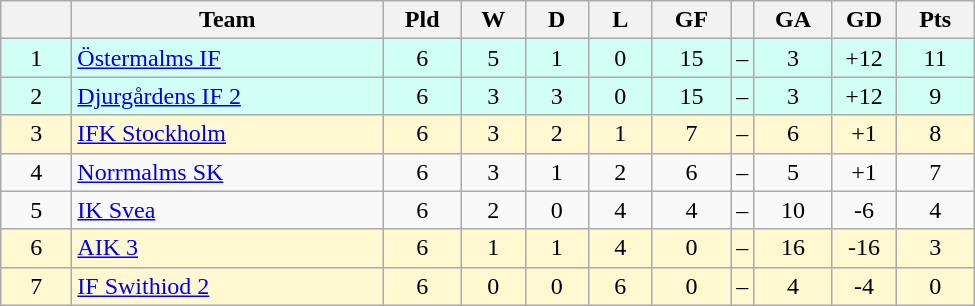<table class="wikitable" style="text-align: center;">
<tr>
<th style="width: 40px;"></th>
<th style="width: 200px;">Team</th>
<th style="width: 45px;">Pld</th>
<th style="width: 35px;">W</th>
<th style="width: 35px;">D</th>
<th style="width: 35px;">L</th>
<th style="width: 45px;">GF</th>
<th></th>
<th style="width: 45px;">GA</th>
<th style="width: 35px;">GD</th>
<th style="width: 45px;">Pts</th>
</tr>
<tr style="background: #d1fff6">
<td>1</td>
<td style="text-align: left;"><a href='#'>Östermalms IF</a></td>
<td>6</td>
<td>5</td>
<td>1</td>
<td>0</td>
<td>15</td>
<td>–</td>
<td>3</td>
<td>+12</td>
<td>11</td>
</tr>
<tr style="background: #d1fff6">
<td>2</td>
<td style="text-align: left;"><a href='#'>Djurgårdens IF 2</a></td>
<td>6</td>
<td>3</td>
<td>3</td>
<td>0</td>
<td>15</td>
<td>–</td>
<td>3</td>
<td>+12</td>
<td>9</td>
</tr>
<tr style="background: #fff8d1">
<td>3</td>
<td style="text-align: left;"><a href='#'>IFK Stockholm</a></td>
<td>6</td>
<td>3</td>
<td>2</td>
<td>1</td>
<td>7</td>
<td>–</td>
<td>6</td>
<td>+1</td>
<td>8</td>
</tr>
<tr>
<td>4</td>
<td style="text-align: left;"><a href='#'>Norrmalms SK</a></td>
<td>6</td>
<td>3</td>
<td>1</td>
<td>2</td>
<td>6</td>
<td>–</td>
<td>5</td>
<td>+1</td>
<td>7</td>
</tr>
<tr>
<td>5</td>
<td style="text-align: left;"><a href='#'>IK Svea</a></td>
<td>6</td>
<td>2</td>
<td>0</td>
<td>4</td>
<td>4</td>
<td>–</td>
<td>10</td>
<td>-6</td>
<td>4</td>
</tr>
<tr style="background: #fff8d1">
<td>6</td>
<td style="text-align: left;"><a href='#'>AIK 3</a></td>
<td>6</td>
<td>1</td>
<td>1</td>
<td>4</td>
<td>0</td>
<td>–</td>
<td>16</td>
<td>-16</td>
<td>3</td>
</tr>
<tr style="background: #fff8d1">
<td>7</td>
<td style="text-align: left;"><a href='#'>IF Swithiod 2</a></td>
<td>6</td>
<td>0</td>
<td>0</td>
<td>6</td>
<td>0</td>
<td>–</td>
<td>4</td>
<td>-4</td>
<td>0</td>
</tr>
</table>
